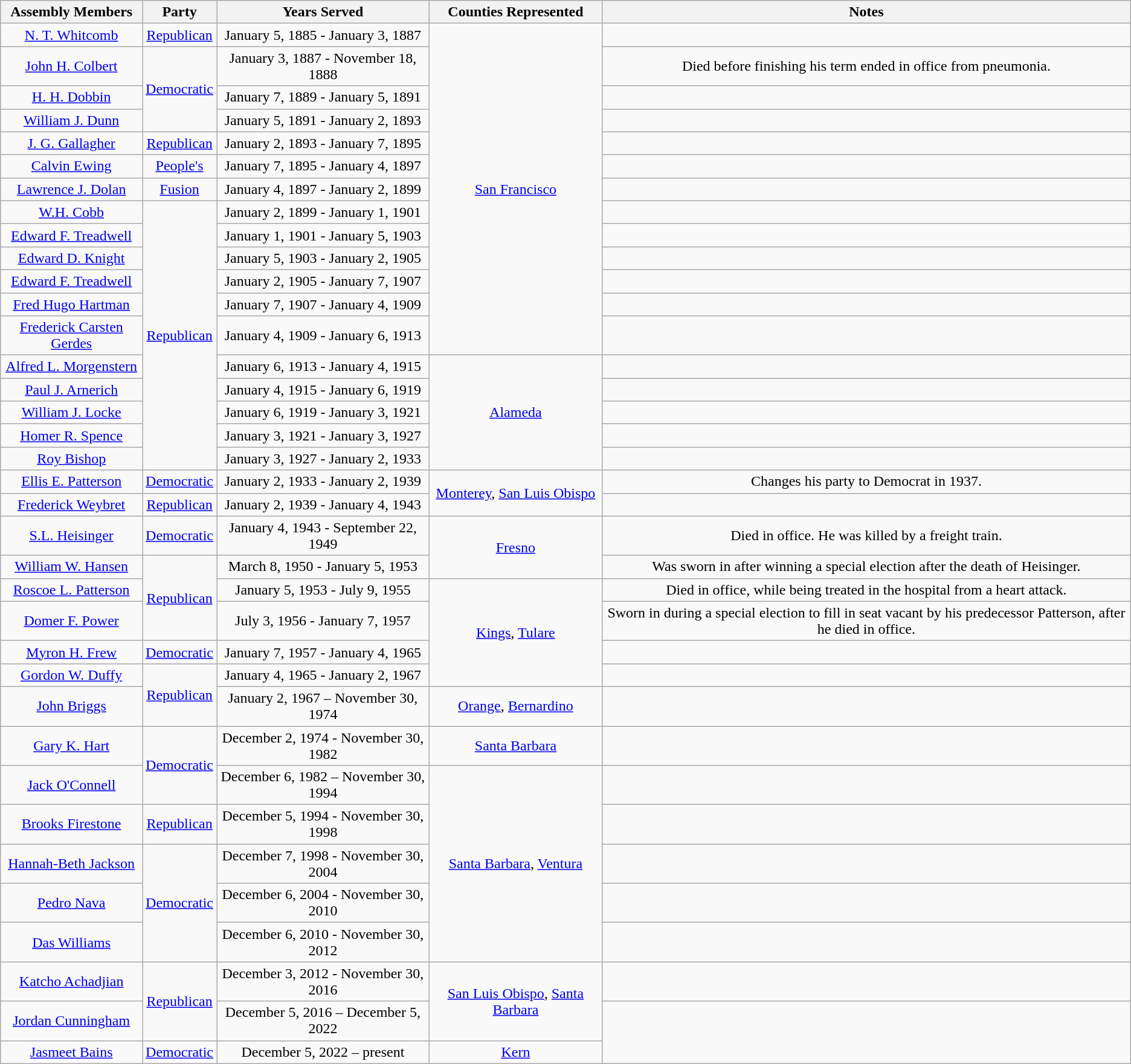<table class=wikitable style="text-align:center">
<tr>
<th>Assembly Members</th>
<th>Party</th>
<th>Years Served</th>
<th>Counties Represented</th>
<th>Notes</th>
</tr>
<tr>
<td><a href='#'>N. T. Whitcomb</a></td>
<td><a href='#'>Republican</a></td>
<td>January 5, 1885 - January 3, 1887</td>
<td rowspan=13><a href='#'>San Francisco</a></td>
<td></td>
</tr>
<tr>
<td><a href='#'>John H. Colbert</a></td>
<td rowspan=3 ><a href='#'>Democratic</a></td>
<td>January 3, 1887 - November 18, 1888</td>
<td>Died before finishing his term ended in office from pneumonia.</td>
</tr>
<tr>
<td><a href='#'>H. H. Dobbin</a></td>
<td>January 7, 1889 - January 5, 1891</td>
<td></td>
</tr>
<tr>
<td><a href='#'>William J. Dunn</a></td>
<td>January 5, 1891 - January 2, 1893</td>
<td></td>
</tr>
<tr>
<td><a href='#'>J. G. Gallagher</a></td>
<td><a href='#'>Republican</a></td>
<td>January 2, 1893 - January 7, 1895</td>
<td></td>
</tr>
<tr>
<td><a href='#'>Calvin Ewing</a></td>
<td><a href='#'>People's</a></td>
<td>January 7, 1895 - January 4, 1897</td>
<td></td>
</tr>
<tr>
<td><a href='#'>Lawrence J. Dolan</a></td>
<td><a href='#'>Fusion</a></td>
<td>January 4, 1897 - January 2, 1899</td>
<td></td>
</tr>
<tr>
<td><a href='#'>W.H. Cobb</a></td>
<td rowspan=12 ><a href='#'>Republican</a></td>
<td>January 2, 1899 - January 1, 1901</td>
<td></td>
</tr>
<tr>
<td><a href='#'>Edward F. Treadwell</a></td>
<td>January 1, 1901 - January 5, 1903</td>
<td></td>
</tr>
<tr>
<td><a href='#'>Edward D. Knight</a></td>
<td>January 5, 1903 - January 2, 1905</td>
<td></td>
</tr>
<tr>
<td><a href='#'>Edward F. Treadwell</a></td>
<td>January 2, 1905 - January 7, 1907</td>
<td></td>
</tr>
<tr>
<td><a href='#'>Fred Hugo Hartman</a></td>
<td>January 7, 1907 - January 4, 1909</td>
<td></td>
</tr>
<tr>
<td><a href='#'>Frederick Carsten Gerdes</a></td>
<td>January 4, 1909 - January 6, 1913</td>
<td></td>
</tr>
<tr>
<td><a href='#'>Alfred L. Morgenstern</a></td>
<td>January 6, 1913 - January 4, 1915</td>
<td rowspan=5><a href='#'>Alameda</a></td>
<td></td>
</tr>
<tr>
<td><a href='#'>Paul J. Arnerich</a></td>
<td>January 4, 1915 - January 6, 1919</td>
<td></td>
</tr>
<tr>
<td><a href='#'>William J. Locke</a></td>
<td>January 6, 1919 - January 3, 1921</td>
<td></td>
</tr>
<tr>
<td><a href='#'>Homer R. Spence</a></td>
<td>January 3, 1921 - January 3, 1927</td>
<td></td>
</tr>
<tr>
<td><a href='#'>Roy Bishop</a></td>
<td>January 3, 1927 - January 2, 1933</td>
<td></td>
</tr>
<tr>
<td rowspan=2><a href='#'>Ellis E. Patterson</a></td>
<td rowspan=2>January 2, 1933 - January 2, 1939</td>
<td rowspan=3><a href='#'>Monterey</a>, <a href='#'>San Luis Obispo</a></td>
<td rowspan=2>Changes his party to Democrat in 1937.</td>
</tr>
<tr>
<td><a href='#'>Democratic</a></td>
</tr>
<tr>
<td><a href='#'>Frederick Weybret</a></td>
<td><a href='#'>Republican</a></td>
<td>January 2, 1939 - January 4, 1943</td>
<td></td>
</tr>
<tr>
<td><a href='#'>S.L. Heisinger</a></td>
<td><a href='#'>Democratic</a></td>
<td>January 4, 1943 - September 22, 1949</td>
<td rowspan=2><a href='#'>Fresno</a></td>
<td>Died in office. He was killed by a freight train.</td>
</tr>
<tr>
<td><a href='#'>William W. Hansen</a></td>
<td rowspan=3 ><a href='#'>Republican</a></td>
<td>March 8, 1950 - January 5, 1953</td>
<td>Was sworn in after winning a special election after the death of Heisinger.</td>
</tr>
<tr>
<td><a href='#'>Roscoe L. Patterson</a></td>
<td>January 5, 1953 - July 9, 1955</td>
<td rowspan=4><a href='#'>Kings</a>, <a href='#'>Tulare</a></td>
<td>Died in office, while being treated in the hospital from a heart attack.</td>
</tr>
<tr>
<td><a href='#'>Domer F. Power</a></td>
<td>July 3, 1956 - January 7, 1957</td>
<td>Sworn in during a special election to fill in seat vacant by his predecessor Patterson, after he died in office.</td>
</tr>
<tr>
<td><a href='#'>Myron H. Frew</a></td>
<td><a href='#'>Democratic</a></td>
<td>January 7, 1957 - January 4, 1965</td>
<td></td>
</tr>
<tr>
<td><a href='#'>Gordon W. Duffy</a></td>
<td rowspan=2 ><a href='#'>Republican</a></td>
<td>January 4, 1965 - January 2, 1967</td>
<td></td>
</tr>
<tr>
<td><a href='#'>John Briggs</a></td>
<td>January 2, 1967 – November 30, 1974</td>
<td><a href='#'>Orange</a>, <a href='#'>Bernardino</a></td>
<td></td>
</tr>
<tr>
<td><a href='#'>Gary K. Hart</a></td>
<td rowspan=2 ><a href='#'>Democratic</a></td>
<td>December 2, 1974 - November 30, 1982</td>
<td><a href='#'>Santa Barbara</a></td>
<td></td>
</tr>
<tr>
<td><a href='#'>Jack O'Connell</a></td>
<td>December 6, 1982 – November 30, 1994</td>
<td rowspan=5><a href='#'>Santa Barbara</a>, <a href='#'>Ventura</a></td>
<td></td>
</tr>
<tr>
<td><a href='#'>Brooks Firestone</a></td>
<td><a href='#'>Republican</a></td>
<td>December 5, 1994 - November 30, 1998</td>
<td></td>
</tr>
<tr>
<td><a href='#'>Hannah-Beth Jackson</a></td>
<td rowspan=3 ><a href='#'>Democratic</a></td>
<td>December 7, 1998 - November 30, 2004</td>
<td></td>
</tr>
<tr>
<td><a href='#'>Pedro Nava</a></td>
<td>December 6, 2004 - November 30, 2010</td>
<td></td>
</tr>
<tr>
<td><a href='#'>Das Williams</a></td>
<td>December 6, 2010 - November 30, 2012</td>
<td></td>
</tr>
<tr>
<td><a href='#'>Katcho Achadjian</a></td>
<td rowspan=2 ><a href='#'>Republican</a></td>
<td>December 3, 2012 - November 30, 2016</td>
<td rowspan=2><a href='#'>San Luis Obispo</a>, <a href='#'>Santa Barbara</a></td>
<td></td>
</tr>
<tr>
<td><a href='#'>Jordan Cunningham</a></td>
<td>December 5, 2016 – December 5, 2022</td>
</tr>
<tr>
<td><a href='#'>Jasmeet Bains</a></td>
<td rowspan=3 ><a href='#'>Democratic</a></td>
<td>December 5, 2022 – present</td>
<td rowspan=2><a href='#'>Kern</a></td>
</tr>
</table>
